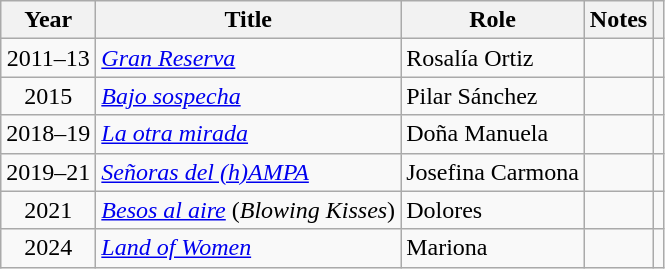<table class="wikitable sortable">
<tr>
<th>Year</th>
<th>Title</th>
<th>Role</th>
<th class="unsortable">Notes</th>
<th></th>
</tr>
<tr>
<td align = "center">2011–13</td>
<td><em><a href='#'>Gran Reserva</a></em></td>
<td>Rosalía Ortiz</td>
<td></td>
<td align = "center"></td>
</tr>
<tr>
<td align = "center">2015</td>
<td><em><a href='#'>Bajo sospecha</a></em></td>
<td>Pilar Sánchez</td>
<td></td>
<td align = "center"></td>
</tr>
<tr>
<td align = "center">2018–19</td>
<td><em><a href='#'>La otra mirada</a></em></td>
<td>Doña Manuela</td>
<td></td>
<td align = "center"></td>
</tr>
<tr>
<td align = "center">2019–21</td>
<td><em><a href='#'>Señoras del (h)AMPA</a></em></td>
<td>Josefina Carmona</td>
<td></td>
<td align = "center"></td>
</tr>
<tr>
<td align = "center">2021</td>
<td><em><a href='#'>Besos al aire</a></em> (<em>Blowing Kisses</em>)</td>
<td>Dolores</td>
<td></td>
<td align = "center"></td>
</tr>
<tr>
<td align = "center">2024</td>
<td><em><a href='#'>Land of Women</a></em></td>
<td>Mariona</td>
<td></td>
<td align = "center"></td>
</tr>
</table>
